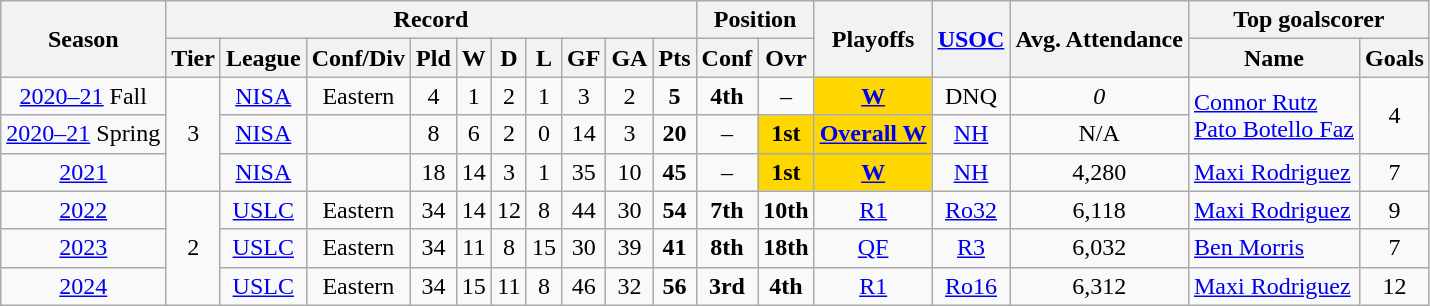<table class="wikitable" style="text-align:center">
<tr>
<th rowspan=2>Season</th>
<th colspan=10>Record</th>
<th colspan=2>Position</th>
<th rowspan=2>Playoffs</th>
<th rowspan=2><a href='#'>USOC</a></th>
<th rowspan=2>Avg. Attendance</th>
<th colspan=2>Top goalscorer</th>
</tr>
<tr>
<th>Tier</th>
<th>League</th>
<th>Conf/Div</th>
<th>Pld</th>
<th>W</th>
<th>D</th>
<th>L</th>
<th>GF</th>
<th>GA</th>
<th>Pts</th>
<th>Conf</th>
<th>Ovr</th>
<th>Name</th>
<th>Goals</th>
</tr>
<tr>
<td><a href='#'>2020–21</a> Fall</td>
<td rowspan=3>3</td>
<td><a href='#'>NISA</a></td>
<td>Eastern</td>
<td>4</td>
<td>1</td>
<td>2</td>
<td>1</td>
<td>3</td>
<td>2</td>
<td><strong>5</strong></td>
<td><strong>4th</strong></td>
<td>–</td>
<td bgcolor="gold"><strong><a href='#'>W</a></strong></td>
<td>DNQ</td>
<td><em>0</em></td>
<td rowspan="2" align="left"> <a href='#'>Connor Rutz</a><br> <a href='#'>Pato Botello Faz</a></td>
<td rowspan="2">4</td>
</tr>
<tr>
<td><a href='#'>2020–21</a> Spring</td>
<td><a href='#'>NISA</a></td>
<td></td>
<td>8</td>
<td>6</td>
<td>2</td>
<td>0</td>
<td>14</td>
<td>3</td>
<td><strong>20</strong></td>
<td>–</td>
<td bgcolor="gold"><strong>1st</strong></td>
<td bgcolor="gold"><strong><a href='#'> Overall W</a></strong></td>
<td><a href='#'>NH</a></td>
<td>N/A</td>
</tr>
<tr>
<td><a href='#'>2021</a></td>
<td><a href='#'>NISA</a></td>
<td></td>
<td>18</td>
<td>14</td>
<td>3</td>
<td>1</td>
<td>35</td>
<td>10</td>
<td><strong>45</strong></td>
<td>–</td>
<td bgcolor=gold><strong>1st</strong></td>
<td bgcolor=gold><strong><a href='#'>W</a></strong></td>
<td><a href='#'>NH</a></td>
<td>4,280</td>
<td align=left> <a href='#'>Maxi Rodriguez</a></td>
<td>7</td>
</tr>
<tr>
<td><a href='#'>2022</a></td>
<td rowspan=3>2</td>
<td><a href='#'>USLC</a></td>
<td>Eastern</td>
<td>34</td>
<td>14</td>
<td>12</td>
<td>8</td>
<td>44</td>
<td>30</td>
<td><strong>54</strong></td>
<td><strong>7th</strong></td>
<td><strong>10th</strong></td>
<td><a href='#'>R1</a></td>
<td><a href='#'>Ro32</a></td>
<td>6,118</td>
<td align=left> <a href='#'>Maxi Rodriguez</a></td>
<td>9</td>
</tr>
<tr>
<td><a href='#'>2023</a></td>
<td><a href='#'>USLC</a></td>
<td>Eastern</td>
<td>34</td>
<td>11</td>
<td>8</td>
<td>15</td>
<td>30</td>
<td>39</td>
<td><strong>41</strong></td>
<td><strong>8th</strong></td>
<td><strong>18th</strong></td>
<td><a href='#'>QF</a></td>
<td><a href='#'>R3</a></td>
<td>6,032</td>
<td align=left> <a href='#'>Ben Morris</a></td>
<td>7</td>
</tr>
<tr>
<td><a href='#'>2024</a></td>
<td><a href='#'>USLC</a></td>
<td>Eastern</td>
<td>34</td>
<td>15</td>
<td>11</td>
<td>8</td>
<td>46</td>
<td>32</td>
<td><strong>56</strong></td>
<td><strong>3rd</strong></td>
<td><strong>4th</strong></td>
<td><a href='#'>R1</a></td>
<td><a href='#'>Ro16</a></td>
<td>6,312</td>
<td align=left> <a href='#'>Maxi Rodriguez</a></td>
<td>12</td>
</tr>
</table>
